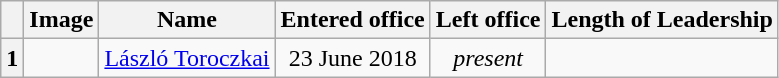<table class="wikitable" style="text-align:center">
<tr>
<th></th>
<th>Image</th>
<th>Name</th>
<th>Entered office</th>
<th>Left office</th>
<th>Length of Leadership</th>
</tr>
<tr>
<th>1</th>
<td></td>
<td><a href='#'>László Toroczkai</a></td>
<td>23 June 2018</td>
<td><em>present</em></td>
<td></td>
</tr>
</table>
